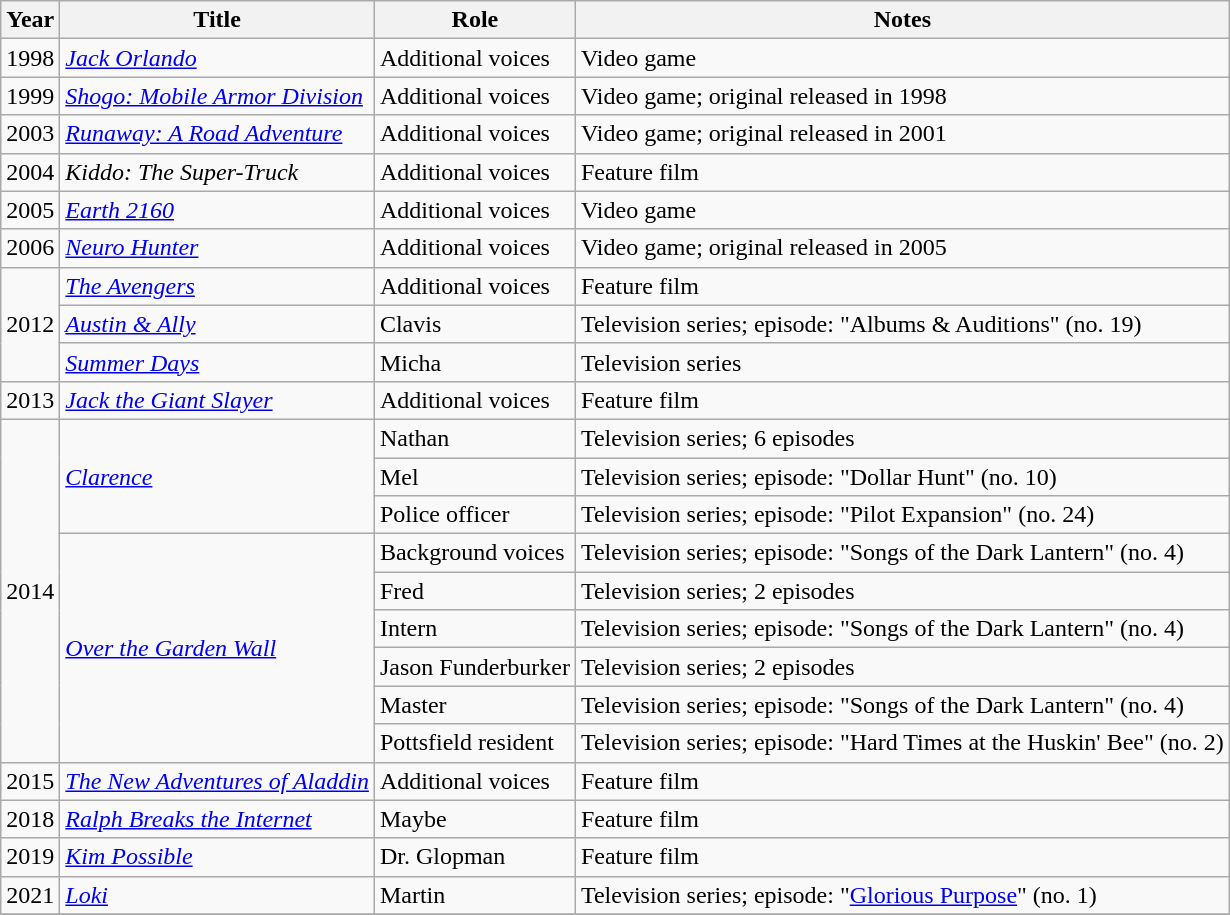<table class="wikitable plainrowheaders sortable">
<tr>
<th scope="col">Year</th>
<th scope="col">Title</th>
<th scope="col">Role</th>
<th scope="col" class="unsortable">Notes</th>
</tr>
<tr>
<td>1998</td>
<td><em><a href='#'>Jack Orlando</a></em></td>
<td>Additional voices</td>
<td>Video game</td>
</tr>
<tr>
<td>1999</td>
<td><em><a href='#'>Shogo: Mobile Armor Division</a></em></td>
<td>Additional voices</td>
<td>Video game; original released in 1998</td>
</tr>
<tr>
<td>2003</td>
<td><em><a href='#'>Runaway: A Road Adventure</a></em></td>
<td>Additional voices</td>
<td>Video game; original released in 2001</td>
</tr>
<tr>
<td>2004</td>
<td><em>Kiddo: The Super-Truck</em></td>
<td>Additional voices</td>
<td>Feature film</td>
</tr>
<tr>
<td>2005</td>
<td><em><a href='#'>Earth 2160</a></em></td>
<td>Additional voices</td>
<td>Video game</td>
</tr>
<tr>
<td>2006</td>
<td><em><a href='#'>Neuro Hunter</a></em></td>
<td>Additional voices</td>
<td>Video game; original released in 2005</td>
</tr>
<tr>
<td rowspan=3>2012</td>
<td><em><a href='#'>The Avengers</a></em></td>
<td>Additional voices</td>
<td>Feature film</td>
</tr>
<tr>
<td><em><a href='#'>Austin & Ally</a></em></td>
<td>Clavis</td>
<td>Television series; episode: "Albums & Auditions" (no. 19)</td>
</tr>
<tr>
<td><em><a href='#'>Summer Days</a></em></td>
<td>Micha</td>
<td>Television series</td>
</tr>
<tr>
<td>2013</td>
<td><em><a href='#'>Jack the Giant Slayer</a></em></td>
<td>Additional voices</td>
<td>Feature film</td>
</tr>
<tr>
<td rowspan=9>2014</td>
<td rowspan=3><em><a href='#'>Clarence</a></em></td>
<td>Nathan</td>
<td>Television series; 6 episodes</td>
</tr>
<tr>
<td>Mel</td>
<td>Television series; episode: "Dollar Hunt" (no. 10)</td>
</tr>
<tr>
<td>Police officer</td>
<td>Television series; episode: "Pilot Expansion" (no. 24)</td>
</tr>
<tr>
<td rowspan=6><em><a href='#'>Over the Garden Wall</a></em></td>
<td>Background voices</td>
<td>Television series; episode: "Songs of the Dark Lantern" (no. 4)</td>
</tr>
<tr>
<td>Fred</td>
<td>Television series; 2 episodes</td>
</tr>
<tr>
<td>Intern</td>
<td>Television series; episode: "Songs of the Dark Lantern" (no. 4)</td>
</tr>
<tr>
<td>Jason Funderburker</td>
<td>Television series; 2 episodes</td>
</tr>
<tr>
<td>Master</td>
<td>Television series; episode: "Songs of the Dark Lantern" (no. 4)</td>
</tr>
<tr>
<td>Pottsfield resident</td>
<td>Television series; episode: "Hard Times at the Huskin' Bee" (no. 2)</td>
</tr>
<tr>
<td>2015</td>
<td><em><a href='#'>The New Adventures of Aladdin</a></em></td>
<td>Additional voices</td>
<td>Feature film</td>
</tr>
<tr>
<td>2018</td>
<td><em><a href='#'>Ralph Breaks the Internet</a></em></td>
<td>Maybe</td>
<td>Feature film</td>
</tr>
<tr>
<td>2019</td>
<td><em><a href='#'>Kim Possible</a></em></td>
<td>Dr. Glopman</td>
<td>Feature film</td>
</tr>
<tr>
<td>2021</td>
<td><em><a href='#'>Loki</a></em></td>
<td>Martin</td>
<td>Television series; episode: "<a href='#'>Glorious Purpose</a>" (no. 1)</td>
</tr>
<tr>
</tr>
</table>
